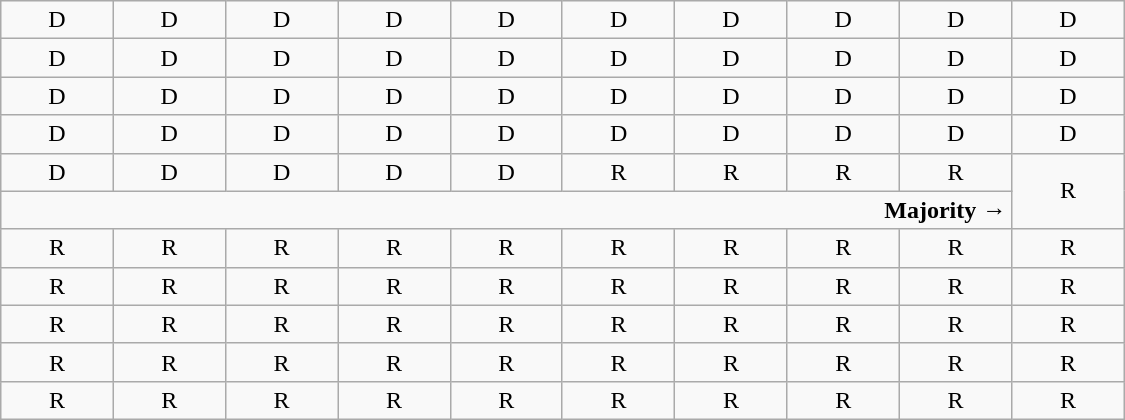<table class="wikitable" style="text-align:center" width=750px>
<tr>
<td>D</td>
<td>D</td>
<td>D</td>
<td>D</td>
<td>D</td>
<td>D</td>
<td>D</td>
<td>D</td>
<td>D</td>
<td>D</td>
</tr>
<tr>
<td width=10%  >D</td>
<td width=10%  >D</td>
<td width=10%  >D</td>
<td width=10%  >D</td>
<td width=10%  >D</td>
<td width=10%  >D</td>
<td width=10%  >D</td>
<td width=10%  >D</td>
<td width=10%  >D</td>
<td width=10%  >D</td>
</tr>
<tr>
<td>D</td>
<td>D</td>
<td>D</td>
<td>D</td>
<td>D</td>
<td>D</td>
<td>D<br></td>
<td>D<br></td>
<td>D<br></td>
<td>D<br></td>
</tr>
<tr>
<td>D<br></td>
<td>D<br></td>
<td>D<br></td>
<td>D<br></td>
<td>D<br></td>
<td>D<br></td>
<td>D<br></td>
<td>D<br></td>
<td>D<br></td>
<td>D<br></td>
</tr>
<tr>
<td>D<br></td>
<td>D<br></td>
<td>D<br></td>
<td>D<br></td>
<td>D<br></td>
<td>R<br></td>
<td>R<br></td>
<td>R<br></td>
<td>R<br></td>
<td rowspan=2 >R<br></td>
</tr>
<tr>
<td colspan=9 align=right><strong>Majority →</strong></td>
</tr>
<tr>
<td>R<br></td>
<td>R<br></td>
<td>R<br></td>
<td>R<br></td>
<td>R<br></td>
<td>R<br></td>
<td>R<br></td>
<td>R<br></td>
<td>R<br></td>
<td>R<br></td>
</tr>
<tr>
<td>R</td>
<td>R</td>
<td>R</td>
<td>R</td>
<td>R</td>
<td>R</td>
<td>R</td>
<td>R</td>
<td>R</td>
<td>R</td>
</tr>
<tr>
<td>R</td>
<td>R</td>
<td>R</td>
<td>R</td>
<td>R</td>
<td>R</td>
<td>R</td>
<td>R</td>
<td>R</td>
<td>R</td>
</tr>
<tr>
<td>R</td>
<td>R</td>
<td>R</td>
<td>R</td>
<td>R</td>
<td>R</td>
<td>R</td>
<td>R</td>
<td>R</td>
<td>R</td>
</tr>
<tr>
<td>R</td>
<td>R</td>
<td>R</td>
<td>R</td>
<td>R</td>
<td>R</td>
<td>R</td>
<td>R</td>
<td>R</td>
<td>R</td>
</tr>
</table>
